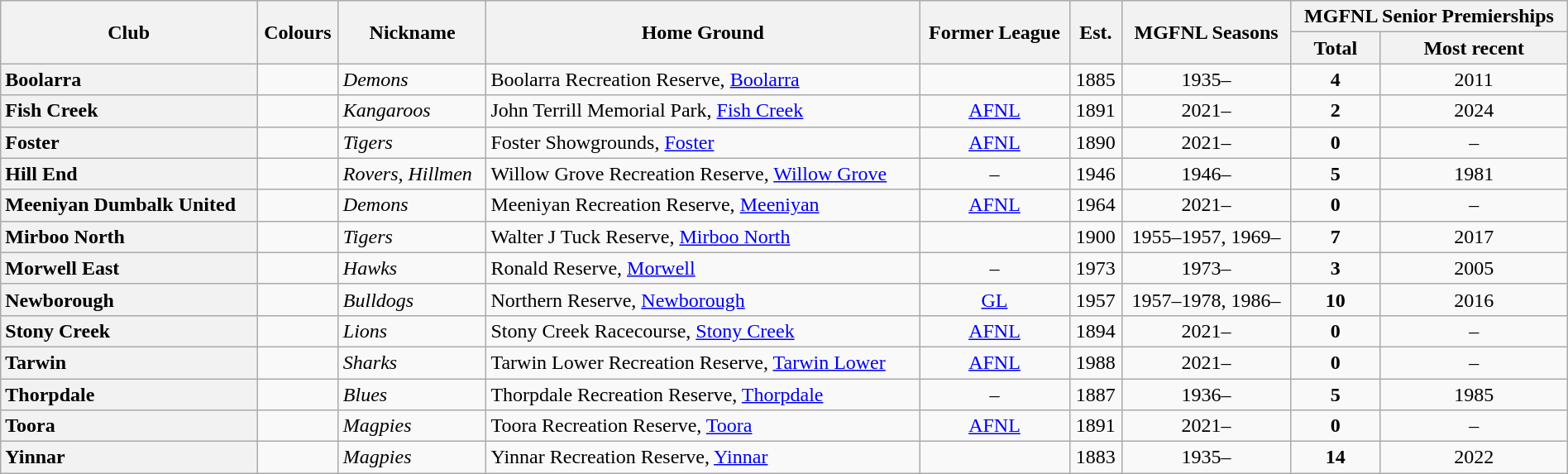<table class="wikitable sortable mw-collapsible mw-collapsed" style="text-align:center; width:100%">
<tr>
<th rowspan="2">Club</th>
<th rowspan="2">Colours</th>
<th rowspan="2">Nickname</th>
<th rowspan="2">Home Ground</th>
<th rowspan="2">Former League</th>
<th rowspan="2">Est.</th>
<th rowspan="2">MGFNL Seasons</th>
<th colspan="2">MGFNL Senior Premierships</th>
</tr>
<tr>
<th>Total</th>
<th>Most recent</th>
</tr>
<tr>
<th style="text-align:left">Boolarra</th>
<td></td>
<td align="left"><em>Demons</em></td>
<td align="left">Boolarra Recreation Reserve, <a href='#'>Boolarra</a></td>
<td></td>
<td>1885</td>
<td>1935–</td>
<td><strong>4</strong></td>
<td>2011</td>
</tr>
<tr>
<th style="text-align:left">Fish Creek</th>
<td></td>
<td align="left"><em>Kangaroos</em></td>
<td align="left">John Terrill Memorial Park, <a href='#'>Fish Creek</a></td>
<td><a href='#'>AFNL</a></td>
<td>1891</td>
<td>2021–</td>
<td><strong>2</strong></td>
<td>2024</td>
</tr>
<tr>
<th style="text-align:left">Foster</th>
<td></td>
<td align="left"><em>Tigers</em></td>
<td align="left">Foster Showgrounds, <a href='#'>Foster</a></td>
<td><a href='#'>AFNL</a></td>
<td>1890</td>
<td>2021–</td>
<td><strong>0</strong></td>
<td>–</td>
</tr>
<tr>
<th style="text-align:left">Hill End</th>
<td></td>
<td align="left"><em>Rovers, Hillmen</em></td>
<td align="left">Willow Grove Recreation Reserve, <a href='#'>Willow Grove</a></td>
<td>–</td>
<td>1946</td>
<td>1946–</td>
<td><strong>5</strong></td>
<td>1981</td>
</tr>
<tr>
<th style="text-align:left">Meeniyan Dumbalk United</th>
<td></td>
<td align="left"><em>Demons</em></td>
<td align="left">Meeniyan Recreation Reserve, <a href='#'>Meeniyan</a></td>
<td><a href='#'>AFNL</a></td>
<td>1964</td>
<td>2021–</td>
<td><strong>0</strong></td>
<td>–</td>
</tr>
<tr>
<th style="text-align:left">Mirboo North</th>
<td></td>
<td align="left"><em>Tigers</em></td>
<td align="left">Walter J Tuck Reserve, <a href='#'>Mirboo North</a></td>
<td></td>
<td>1900</td>
<td>1955–1957, 1969–</td>
<td><strong>7</strong></td>
<td>2017</td>
</tr>
<tr>
<th style="text-align:left">Morwell East</th>
<td></td>
<td align="left"><em>Hawks</em></td>
<td align="left">Ronald Reserve, <a href='#'>Morwell</a></td>
<td>–</td>
<td>1973</td>
<td>1973–</td>
<td><strong>3</strong></td>
<td>2005</td>
</tr>
<tr>
<th style="text-align:left">Newborough</th>
<td></td>
<td align="left"><em>Bulldogs</em></td>
<td align="left">Northern Reserve, <a href='#'>Newborough</a></td>
<td><a href='#'>GL</a></td>
<td>1957</td>
<td>1957–1978, 1986–</td>
<td><strong>10</strong></td>
<td>2016</td>
</tr>
<tr>
<th style="text-align:left">Stony Creek</th>
<td></td>
<td align="left"><em>Lions</em></td>
<td align="left">Stony Creek Racecourse, <a href='#'>Stony Creek</a></td>
<td><a href='#'>AFNL</a></td>
<td>1894</td>
<td>2021–</td>
<td><strong>0</strong></td>
<td>–</td>
</tr>
<tr>
<th style="text-align:left">Tarwin</th>
<td></td>
<td align="left"><em>Sharks</em></td>
<td align="left">Tarwin Lower Recreation Reserve, <a href='#'>Tarwin Lower</a></td>
<td><a href='#'>AFNL</a></td>
<td>1988</td>
<td>2021–</td>
<td><strong>0</strong></td>
<td>–</td>
</tr>
<tr>
<th style="text-align:left">Thorpdale</th>
<td></td>
<td align="left"><em>Blues</em></td>
<td align="left">Thorpdale Recreation Reserve, <a href='#'>Thorpdale</a></td>
<td>–</td>
<td>1887</td>
<td>1936–</td>
<td><strong>5</strong></td>
<td>1985</td>
</tr>
<tr>
<th style="text-align:left">Toora</th>
<td></td>
<td align="left"><em>Magpies</em></td>
<td align="left">Toora Recreation Reserve, <a href='#'>Toora</a></td>
<td><a href='#'>AFNL</a></td>
<td>1891</td>
<td>2021–</td>
<td><strong>0</strong></td>
<td>–</td>
</tr>
<tr>
<th style="text-align:left">Yinnar</th>
<td></td>
<td align="left"><em>Magpies</em></td>
<td align="left">Yinnar Recreation Reserve, <a href='#'>Yinnar</a></td>
<td></td>
<td>1883</td>
<td>1935–</td>
<td><strong>14</strong></td>
<td>2022</td>
</tr>
</table>
